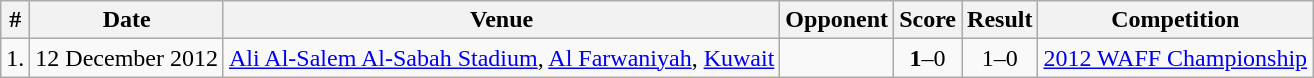<table class="wikitable">
<tr>
<th>#</th>
<th>Date</th>
<th>Venue</th>
<th>Opponent</th>
<th>Score</th>
<th>Result</th>
<th>Competition</th>
</tr>
<tr>
<td>1.</td>
<td>12 December 2012</td>
<td><a href='#'>Ali Al-Salem Al-Sabah Stadium</a>, <a href='#'>Al Farwaniyah</a>, <a href='#'>Kuwait</a></td>
<td></td>
<td align=center><strong>1</strong>–0</td>
<td align=center>1–0</td>
<td><a href='#'>2012 WAFF Championship</a></td>
</tr>
</table>
